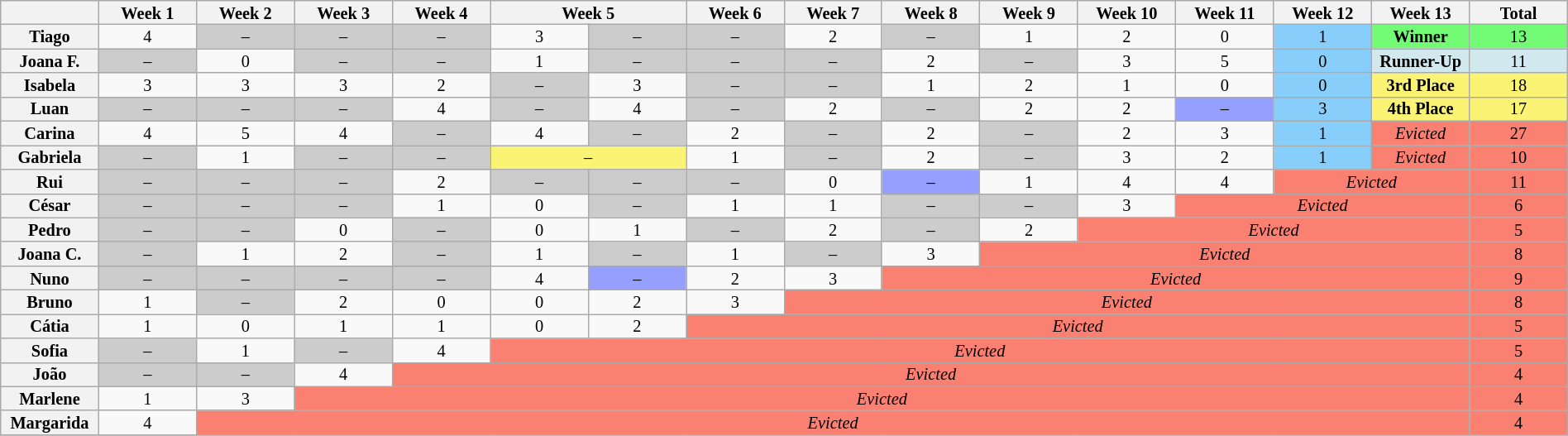<table class="wikitable" style="width:100%; text-align:center; font-size:85%; line-height:13px;">
<tr>
<th style="width: 6%;"></th>
<th style="width: 6%;">Week 1</th>
<th style="width: 6%;">Week 2</th>
<th style="width: 6%;">Week 3</th>
<th style="width: 6%;">Week 4</th>
<th style="width: 12%;" colspan=2>Week 5</th>
<th style="width: 6%;">Week 6</th>
<th style="width: 6%;">Week 7</th>
<th style="width: 6%;">Week 8</th>
<th style="width: 6%;">Week 9</th>
<th style="width: 6%;">Week 10</th>
<th style="width: 6%;">Week 11</th>
<th style="width: 6%;">Week 12</th>
<th style="width: 6%;">Week 13</th>
<th style="width: 6%;">Total</th>
</tr>
<tr>
<th>Tiago</th>
<td>4</td>
<td bgcolor=CCCCCC>–</td>
<td bgcolor=CCCCCC>–</td>
<td bgcolor=CCCCCC>–</td>
<td>3</td>
<td bgcolor=CCCCCC>–</td>
<td bgcolor=CCCCCC>–</td>
<td>2</td>
<td bgcolor=CCCCCC>–</td>
<td>1</td>
<td>2</td>
<td>0</td>
<td bgcolor="#87CEFA">1</td>
<td bgcolor=73FB76><strong>Winner</strong></td>
<td bgcolor=73FB76>13</td>
</tr>
<tr>
<th>Joana F.</th>
<td bgcolor=CCCCCC>–</td>
<td>0</td>
<td bgcolor=CCCCCC>–</td>
<td bgcolor=CCCCCC>–</td>
<td>1</td>
<td bgcolor=CCCCCC>–</td>
<td bgcolor=CCCCCC>–</td>
<td bgcolor=CCCCCC>–</td>
<td>2</td>
<td bgcolor=CCCCCC>–</td>
<td>3</td>
<td>5</td>
<td bgcolor="#87CEFA">0</td>
<td bgcolor=D1E8EF nowrap><strong>Runner-Up</strong></td>
<td bgcolor=D1E8EF>11</td>
</tr>
<tr>
<th>Isabela</th>
<td>3</td>
<td>3</td>
<td>3</td>
<td>2</td>
<td bgcolor=CCCCCC>–</td>
<td>3</td>
<td bgcolor=CCCCCC>–</td>
<td bgcolor=CCCCCC>–</td>
<td>1</td>
<td>2</td>
<td>1</td>
<td>0</td>
<td bgcolor="#87CEFA">0</td>
<td bgcolor=FBF373><strong>3rd Place</strong></td>
<td bgcolor=FBF373>18</td>
</tr>
<tr>
<th>Luan</th>
<td bgcolor=CCCCCC>–</td>
<td bgcolor=CCCCCC>–</td>
<td bgcolor=CCCCCC>–</td>
<td>4</td>
<td bgcolor=CCCCCC>–</td>
<td>4</td>
<td bgcolor=CCCCCC>–</td>
<td>2</td>
<td bgcolor=CCCCCC>–</td>
<td>2</td>
<td>2</td>
<td bgcolor=959FFD>–</td>
<td bgcolor="#87CEFA">3</td>
<td bgcolor=FBF373><strong>4th Place</strong></td>
<td bgcolor=FBF373>17</td>
</tr>
<tr>
<th>Carina</th>
<td>4</td>
<td>5</td>
<td>4</td>
<td bgcolor=CCCCCC>–</td>
<td>4</td>
<td bgcolor=CCCCCC>–</td>
<td>2</td>
<td bgcolor=CCCCCC>–</td>
<td>2</td>
<td bgcolor=CCCCCC>–</td>
<td>2</td>
<td>3</td>
<td bgcolor="#87CEFA">1</td>
<td bgcolor=FA8072><em>Evicted</em></td>
<td bgcolor=FA8072>27</td>
</tr>
<tr>
<th>Gabriela</th>
<td bgcolor=CCCCCC>–</td>
<td>1</td>
<td bgcolor=CCCCCC>–</td>
<td bgcolor=CCCCCC>–</td>
<td bgcolor=FBF373 colspan=2>–</td>
<td>1</td>
<td bgcolor=CCCCCC>–</td>
<td>2</td>
<td bgcolor=CCCCCC>–</td>
<td>3</td>
<td>2</td>
<td bgcolor="#87CEFA">1</td>
<td bgcolor=FA8072><em>Evicted</em></td>
<td bgcolor=FA8072>10</td>
</tr>
<tr>
<th>Rui</th>
<td bgcolor=CCCCCC>–</td>
<td bgcolor=CCCCCC>–</td>
<td bgcolor=CCCCCC>–</td>
<td>2</td>
<td bgcolor=CCCCCC>–</td>
<td bgcolor=CCCCCC>–</td>
<td bgcolor=CCCCCC>–</td>
<td>0</td>
<td bgcolor=959FFD>–</td>
<td>1</td>
<td>4</td>
<td>4</td>
<td bgcolor=FA8072 colspan=2><em>Evicted</em></td>
<td bgcolor=FA8072>11</td>
</tr>
<tr>
<th>César</th>
<td bgcolor=CCCCCC>–</td>
<td bgcolor=CCCCCC>–</td>
<td bgcolor=CCCCCC>–</td>
<td>1</td>
<td>0</td>
<td bgcolor=CCCCCC>–</td>
<td>1</td>
<td>1</td>
<td bgcolor=CCCCCC>–</td>
<td bgcolor=CCCCCC>–</td>
<td>3</td>
<td bgcolor=FA8072 colspan=3><em>Evicted</em></td>
<td bgcolor=FA8072>6</td>
</tr>
<tr>
<th>Pedro</th>
<td bgcolor=CCCCCC>–</td>
<td bgcolor=CCCCCC>–</td>
<td>0</td>
<td bgcolor=CCCCCC>–</td>
<td>0</td>
<td>1</td>
<td bgcolor=CCCCCC>–</td>
<td>2</td>
<td bgcolor=CCCCCC>–</td>
<td>2</td>
<td bgcolor=FA8072 colspan=4><em>Evicted</em></td>
<td bgcolor=FA8072>5</td>
</tr>
<tr>
<th>Joana C.</th>
<td bgcolor=CCCCCC>–</td>
<td>1</td>
<td>2</td>
<td bgcolor=CCCCCC>–</td>
<td>1</td>
<td bgcolor=CCCCCC>–</td>
<td>1</td>
<td bgcolor=CCCCCC>–</td>
<td>3</td>
<td bgcolor=FA8072 colspan=5><em>Evicted</em></td>
<td bgcolor=FA8072>8</td>
</tr>
<tr>
<th>Nuno</th>
<td bgcolor=CCCCCC>–</td>
<td bgcolor=CCCCCC>–</td>
<td bgcolor=CCCCCC>–</td>
<td bgcolor=CCCCCC>–</td>
<td>4</td>
<td bgcolor=959FFD>–</td>
<td>2</td>
<td>3</td>
<td bgcolor=FA8072 colspan=6><em>Evicted</em></td>
<td bgcolor=FA8072>9</td>
</tr>
<tr>
<th>Bruno</th>
<td>1</td>
<td bgcolor=CCCCCC>–</td>
<td>2</td>
<td>0</td>
<td>0</td>
<td>2</td>
<td>3</td>
<td bgcolor=FA8072 colspan=7><em>Evicted</em></td>
<td bgcolor=FA8072>8</td>
</tr>
<tr>
<th>Cátia</th>
<td>1</td>
<td>0</td>
<td>1</td>
<td>1</td>
<td>0</td>
<td>2</td>
<td bgcolor=FA8072 colspan=8><em>Evicted</em></td>
<td bgcolor=FA8072>5</td>
</tr>
<tr>
<th>Sofia</th>
<td bgcolor=CCCCCC>–</td>
<td>1</td>
<td bgcolor=CCCCCC>–</td>
<td>4</td>
<td bgcolor=FA8072 colspan=10><em>Evicted</em></td>
<td bgcolor=FA8072>5</td>
</tr>
<tr>
<th>João</th>
<td bgcolor=CCCCCC>–</td>
<td bgcolor=CCCCCC>–</td>
<td>4</td>
<td bgcolor=FA8072 colspan=11><em>Evicted</em></td>
<td bgcolor=FA8072>4</td>
</tr>
<tr>
<th>Marlene</th>
<td>1</td>
<td>3</td>
<td bgcolor=FA8072 colspan=12><em>Evicted</em></td>
<td bgcolor=FA8072>4</td>
</tr>
<tr>
<th>Margarida</th>
<td>4</td>
<td bgcolor=FA8072 colspan=13><em>Evicted</em></td>
<td bgcolor=FA8072>4</td>
</tr>
<tr>
</tr>
</table>
